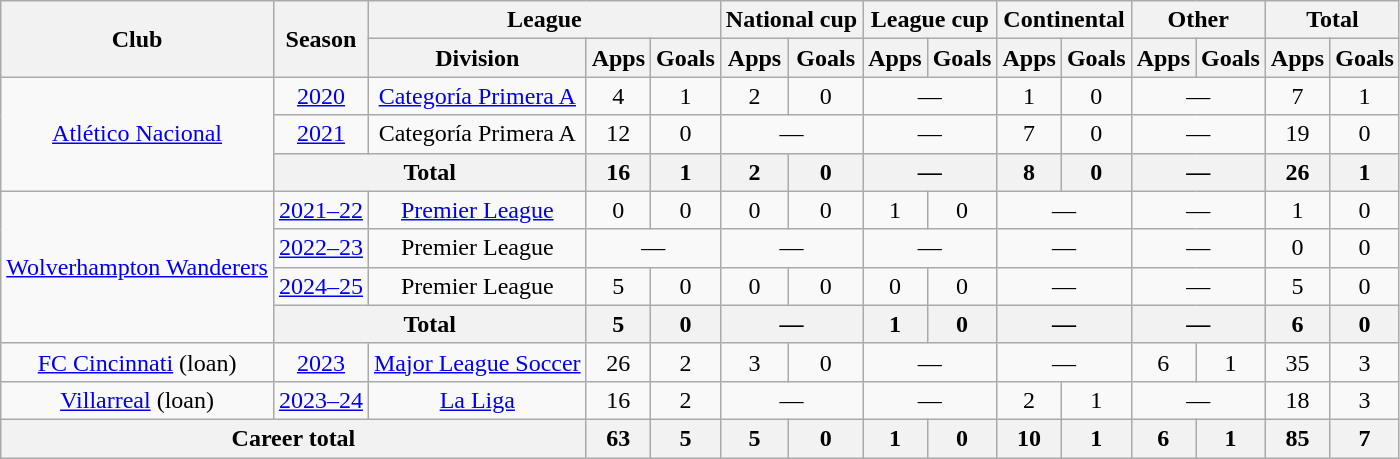<table class="wikitable" style="text-align:center">
<tr>
<th rowspan="2">Club</th>
<th rowspan="2">Season</th>
<th colspan="3">League</th>
<th colspan="2">National cup</th>
<th colspan="2">League cup</th>
<th colspan="2">Continental</th>
<th colspan="2">Other</th>
<th colspan="2">Total</th>
</tr>
<tr>
<th>Division</th>
<th>Apps</th>
<th>Goals</th>
<th>Apps</th>
<th>Goals</th>
<th>Apps</th>
<th>Goals</th>
<th>Apps</th>
<th>Goals</th>
<th>Apps</th>
<th>Goals</th>
<th>Apps</th>
<th>Goals</th>
</tr>
<tr>
<td rowspan="3"><a href='#'>Atlético Nacional</a></td>
<td><a href='#'>2020</a></td>
<td><a href='#'>Categoría Primera A</a></td>
<td>4</td>
<td>1</td>
<td>2</td>
<td>0</td>
<td colspan="2">—</td>
<td>1</td>
<td>0</td>
<td colspan="2">—</td>
<td>7</td>
<td>1</td>
</tr>
<tr>
<td><a href='#'>2021</a></td>
<td>Categoría Primera A</td>
<td>12</td>
<td>0</td>
<td colspan="2">—</td>
<td colspan="2">—</td>
<td>7</td>
<td>0</td>
<td colspan="2">—</td>
<td>19</td>
<td>0</td>
</tr>
<tr>
<th colspan="2">Total</th>
<th>16</th>
<th>1</th>
<th>2</th>
<th>0</th>
<th colspan="2">—</th>
<th>8</th>
<th>0</th>
<th colspan="2">—</th>
<th>26</th>
<th>1</th>
</tr>
<tr>
<td rowspan="4"><a href='#'>Wolverhampton Wanderers</a></td>
<td><a href='#'>2021–22</a></td>
<td><a href='#'>Premier League</a></td>
<td>0</td>
<td>0</td>
<td>0</td>
<td>0</td>
<td>1</td>
<td>0</td>
<td colspan="2">—</td>
<td colspan="2">—</td>
<td>1</td>
<td>0</td>
</tr>
<tr>
<td><a href='#'>2022–23</a></td>
<td>Premier League</td>
<td colspan="2">—</td>
<td colspan="2">—</td>
<td colspan="2">—</td>
<td colspan="2">—</td>
<td colspan="2">—</td>
<td>0</td>
<td>0</td>
</tr>
<tr>
<td><a href='#'>2024–25</a></td>
<td>Premier League</td>
<td>5</td>
<td>0</td>
<td>0</td>
<td>0</td>
<td>0</td>
<td>0</td>
<td colspan="2">—</td>
<td colspan="2">—</td>
<td>5</td>
<td>0</td>
</tr>
<tr>
<th colspan="2">Total</th>
<th>5</th>
<th>0</th>
<th colspan="2">—</th>
<th>1</th>
<th>0</th>
<th colspan="2">—</th>
<th colspan="2">—</th>
<th>6</th>
<th>0</th>
</tr>
<tr>
<td><a href='#'>FC Cincinnati</a> (loan)</td>
<td><a href='#'>2023</a></td>
<td><a href='#'>Major League Soccer</a></td>
<td>26</td>
<td>2</td>
<td>3</td>
<td>0</td>
<td colspan="2">—</td>
<td colspan="2">—</td>
<td>6</td>
<td>1</td>
<td>35</td>
<td>3</td>
</tr>
<tr>
<td><a href='#'>Villarreal</a> (loan)</td>
<td><a href='#'>2023–24</a></td>
<td><a href='#'>La Liga</a></td>
<td>16</td>
<td>2</td>
<td colspan="2">—</td>
<td colspan="2">—</td>
<td>2</td>
<td>1</td>
<td colspan="2">—</td>
<td>18</td>
<td>3</td>
</tr>
<tr>
<th colspan="3">Career total</th>
<th>63</th>
<th>5</th>
<th>5</th>
<th>0</th>
<th>1</th>
<th>0</th>
<th>10</th>
<th>1</th>
<th>6</th>
<th>1</th>
<th>85</th>
<th>7</th>
</tr>
</table>
